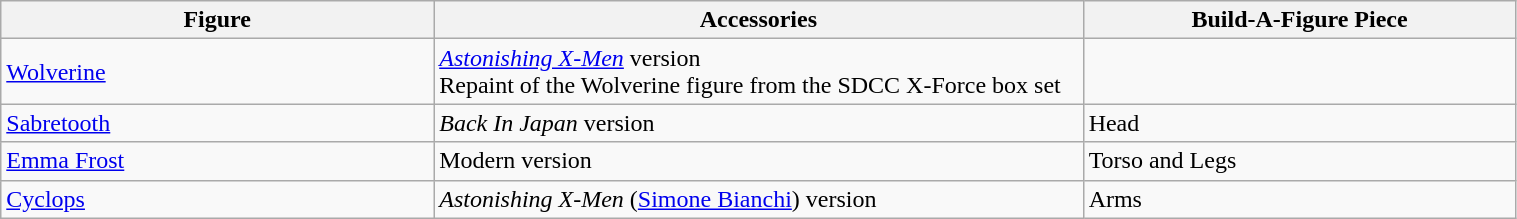<table class="wikitable" style="width:80%;">
<tr>
<th width=20%>Figure</th>
<th width=30%>Accessories</th>
<th width=20%>Build-A-Figure Piece</th>
</tr>
<tr>
<td><a href='#'>Wolverine</a></td>
<td><em><a href='#'>Astonishing X-Men</a></em> version<br>Repaint of the Wolverine figure from the SDCC X-Force box set</td>
<td></td>
</tr>
<tr>
<td><a href='#'>Sabretooth</a></td>
<td><em>Back In Japan</em> version</td>
<td>Head</td>
</tr>
<tr>
<td><a href='#'>Emma Frost</a></td>
<td>Modern version</td>
<td>Torso and Legs</td>
</tr>
<tr>
<td><a href='#'>Cyclops</a></td>
<td><em>Astonishing X-Men</em> (<a href='#'>Simone Bianchi</a>) version</td>
<td>Arms</td>
</tr>
</table>
